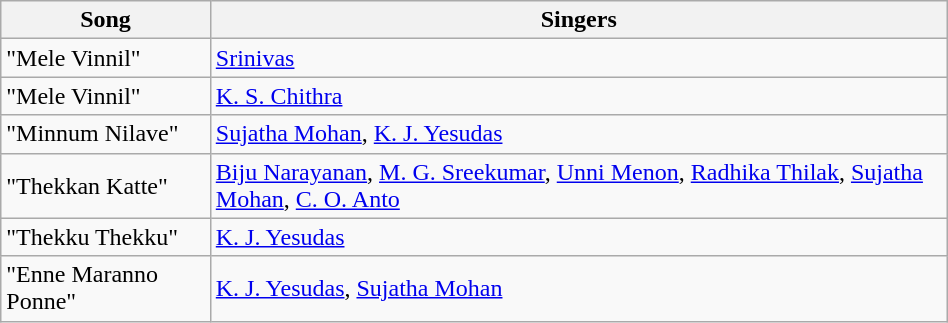<table class="wikitable" width="50%">
<tr>
<th>Song</th>
<th>Singers</th>
</tr>
<tr>
<td>"Mele Vinnil"</td>
<td><a href='#'>Srinivas</a></td>
</tr>
<tr>
<td>"Mele Vinnil"</td>
<td><a href='#'>K. S. Chithra</a></td>
</tr>
<tr>
<td>"Minnum Nilave"</td>
<td><a href='#'>Sujatha Mohan</a>, <a href='#'>K. J. Yesudas</a></td>
</tr>
<tr>
<td>"Thekkan Katte"</td>
<td><a href='#'>Biju Narayanan</a>, <a href='#'>M. G. Sreekumar</a>, <a href='#'>Unni Menon</a>, <a href='#'>Radhika Thilak</a>, <a href='#'>Sujatha Mohan</a>, <a href='#'>C. O. Anto</a></td>
</tr>
<tr>
<td>"Thekku Thekku"</td>
<td><a href='#'>K. J. Yesudas</a></td>
</tr>
<tr>
<td>"Enne Maranno Ponne"</td>
<td><a href='#'>K. J. Yesudas</a>, <a href='#'>Sujatha Mohan</a></td>
</tr>
</table>
